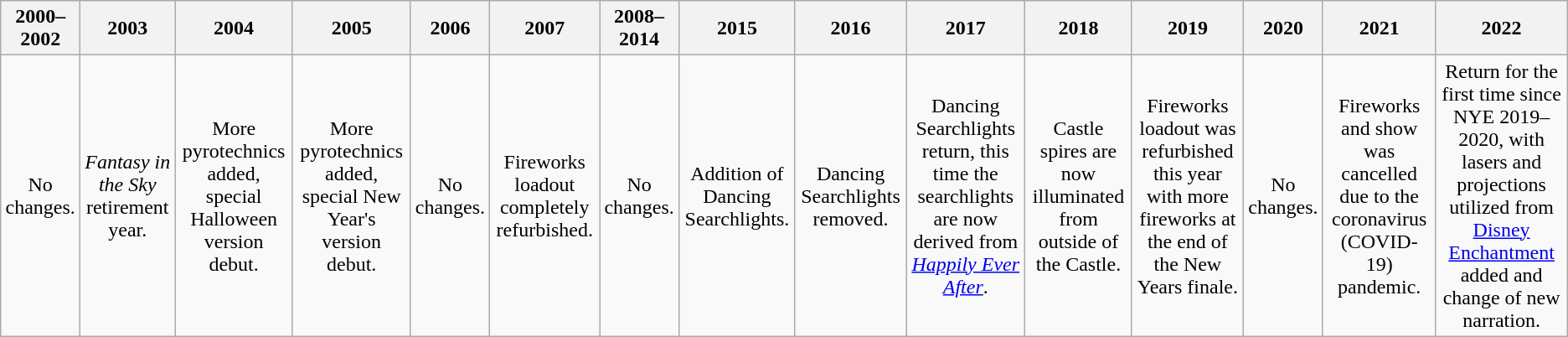<table class="wikitable" style="text-align:center">
<tr>
<th>2000–2002</th>
<th>2003</th>
<th>2004</th>
<th>2005</th>
<th>2006</th>
<th>2007</th>
<th>2008–2014</th>
<th>2015</th>
<th>2016</th>
<th>2017</th>
<th>2018</th>
<th>2019</th>
<th>2020</th>
<th>2021</th>
<th>2022</th>
</tr>
<tr>
<td>No changes.</td>
<td><em>Fantasy in the Sky</em> retirement year.</td>
<td>More pyrotechnics added, special Halloween version debut.</td>
<td>More pyrotechnics added, special New Year's version debut.</td>
<td>No changes.</td>
<td>Fireworks loadout completely refurbished.</td>
<td>No changes.</td>
<td>Addition of Dancing Searchlights.</td>
<td>Dancing Searchlights removed.</td>
<td>Dancing Searchlights return, this time the searchlights are now derived from <em><a href='#'>Happily Ever After</a></em>.</td>
<td>Castle spires are now illuminated from outside of the Castle.</td>
<td>Fireworks loadout was refurbished this year with more fireworks at the end of the New Years finale.</td>
<td>No changes.</td>
<td>Fireworks and show was cancelled due to the coronavirus (COVID-19) pandemic.</td>
<td>Return for the first time since NYE 2019–2020, with lasers and projections utilized from <a href='#'>Disney Enchantment</a> added and change of new narration.</td>
</tr>
</table>
